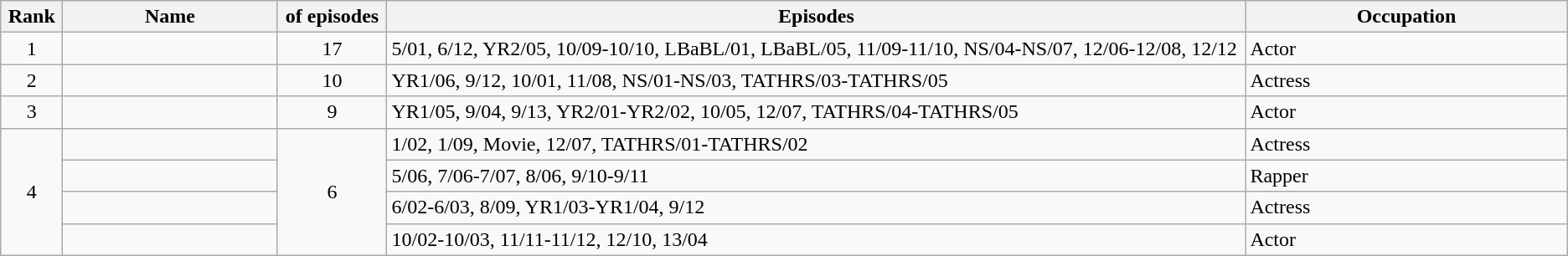<table class="wikitable sortable" style="text-align:center">
<tr>
<th style="width:1%">Rank</th>
<th style="width:10%">Name</th>
<th style="width:5%"> of episodes</th>
<th style="width:40%">Episodes</th>
<th style="width:15%">Occupation</th>
</tr>
<tr>
<td>1</td>
<td></td>
<td>17</td>
<td style="text-align: left">5/01, 6/12, YR2/05, 10/09-10/10, LBaBL/01, LBaBL/05, 11/09-11/10, NS/04-NS/07, 12/06-12/08, 12/12</td>
<td style="text-align: left">Actor</td>
</tr>
<tr>
<td>2</td>
<td></td>
<td>10</td>
<td style="text-align: left">YR1/06, 9/12, 10/01, 11/08, NS/01-NS/03, TATHRS/03-TATHRS/05</td>
<td style="text-align: left">Actress</td>
</tr>
<tr>
<td>3</td>
<td></td>
<td>9</td>
<td style="text-align: left">YR1/05, 9/04, 9/13, YR2/01-YR2/02, 10/05, 12/07, TATHRS/04-TATHRS/05</td>
<td style="text-align: left">Actor</td>
</tr>
<tr>
<td rowspan="4">4</td>
<td></td>
<td rowspan="4">6</td>
<td style="text-align: left">1/02, 1/09, Movie, 12/07, TATHRS/01-TATHRS/02</td>
<td style="text-align: left">Actress</td>
</tr>
<tr>
<td></td>
<td style="text-align: left">5/06, 7/06-7/07, 8/06, 9/10-9/11</td>
<td style="text-align: left">Rapper</td>
</tr>
<tr>
<td></td>
<td style="text-align: left">6/02-6/03, 8/09, YR1/03-YR1/04, 9/12</td>
<td style="text-align: left">Actress</td>
</tr>
<tr>
<td></td>
<td style="text-align: left">10/02-10/03, 11/11-11/12, 12/10, 13/04</td>
<td style="text-align: left">Actor</td>
</tr>
</table>
